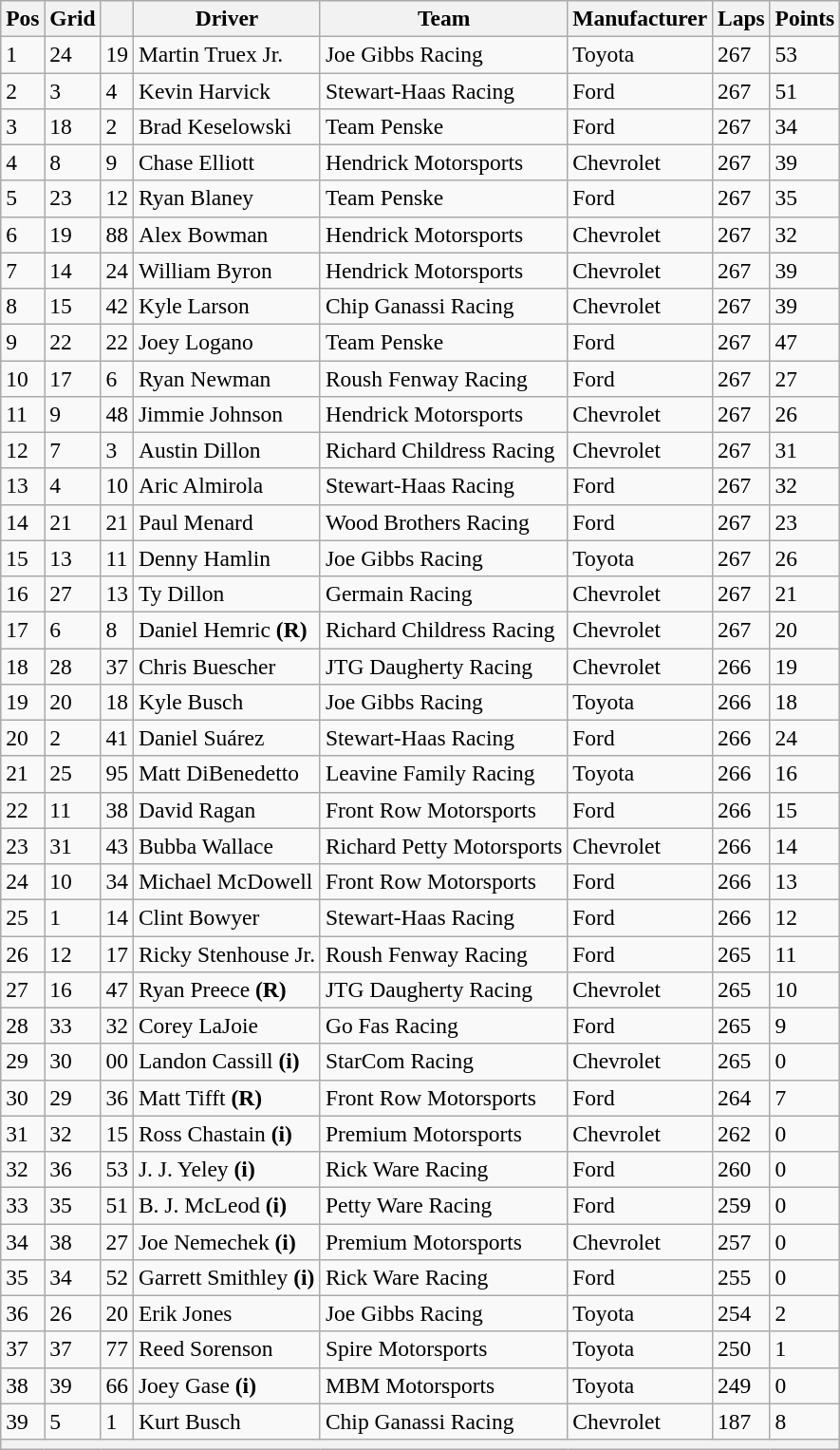<table class="wikitable" style="font-size:98%">
<tr>
<th>Pos</th>
<th>Grid</th>
<th></th>
<th>Driver</th>
<th>Team</th>
<th>Manufacturer</th>
<th>Laps</th>
<th>Points</th>
</tr>
<tr>
<td>1</td>
<td>24</td>
<td>19</td>
<td>Martin Truex Jr.</td>
<td>Joe Gibbs Racing</td>
<td>Toyota</td>
<td>267</td>
<td>53</td>
</tr>
<tr>
<td>2</td>
<td>3</td>
<td>4</td>
<td>Kevin Harvick</td>
<td>Stewart-Haas Racing</td>
<td>Ford</td>
<td>267</td>
<td>51</td>
</tr>
<tr>
<td>3</td>
<td>18</td>
<td>2</td>
<td>Brad Keselowski</td>
<td>Team Penske</td>
<td>Ford</td>
<td>267</td>
<td>34</td>
</tr>
<tr>
<td>4</td>
<td>8</td>
<td>9</td>
<td>Chase Elliott</td>
<td>Hendrick Motorsports</td>
<td>Chevrolet</td>
<td>267</td>
<td>39</td>
</tr>
<tr>
<td>5</td>
<td>23</td>
<td>12</td>
<td>Ryan Blaney</td>
<td>Team Penske</td>
<td>Ford</td>
<td>267</td>
<td>35</td>
</tr>
<tr>
<td>6</td>
<td>19</td>
<td>88</td>
<td>Alex Bowman</td>
<td>Hendrick Motorsports</td>
<td>Chevrolet</td>
<td>267</td>
<td>32</td>
</tr>
<tr>
<td>7</td>
<td>14</td>
<td>24</td>
<td>William Byron</td>
<td>Hendrick Motorsports</td>
<td>Chevrolet</td>
<td>267</td>
<td>39</td>
</tr>
<tr>
<td>8</td>
<td>15</td>
<td>42</td>
<td>Kyle Larson</td>
<td>Chip Ganassi Racing</td>
<td>Chevrolet</td>
<td>267</td>
<td>39</td>
</tr>
<tr>
<td>9</td>
<td>22</td>
<td>22</td>
<td>Joey Logano</td>
<td>Team Penske</td>
<td>Ford</td>
<td>267</td>
<td>47</td>
</tr>
<tr>
<td>10</td>
<td>17</td>
<td>6</td>
<td>Ryan Newman</td>
<td>Roush Fenway Racing</td>
<td>Ford</td>
<td>267</td>
<td>27</td>
</tr>
<tr>
<td>11</td>
<td>9</td>
<td>48</td>
<td>Jimmie Johnson</td>
<td>Hendrick Motorsports</td>
<td>Chevrolet</td>
<td>267</td>
<td>26</td>
</tr>
<tr>
<td>12</td>
<td>7</td>
<td>3</td>
<td>Austin Dillon</td>
<td>Richard Childress Racing</td>
<td>Chevrolet</td>
<td>267</td>
<td>31</td>
</tr>
<tr>
<td>13</td>
<td>4</td>
<td>10</td>
<td>Aric Almirola</td>
<td>Stewart-Haas Racing</td>
<td>Ford</td>
<td>267</td>
<td>32</td>
</tr>
<tr>
<td>14</td>
<td>21</td>
<td>21</td>
<td>Paul Menard</td>
<td>Wood Brothers Racing</td>
<td>Ford</td>
<td>267</td>
<td>23</td>
</tr>
<tr>
<td>15</td>
<td>13</td>
<td>11</td>
<td>Denny Hamlin</td>
<td>Joe Gibbs Racing</td>
<td>Toyota</td>
<td>267</td>
<td>26</td>
</tr>
<tr>
<td>16</td>
<td>27</td>
<td>13</td>
<td>Ty Dillon</td>
<td>Germain Racing</td>
<td>Chevrolet</td>
<td>267</td>
<td>21</td>
</tr>
<tr>
<td>17</td>
<td>6</td>
<td>8</td>
<td>Daniel Hemric <strong>(R)</strong></td>
<td>Richard Childress Racing</td>
<td>Chevrolet</td>
<td>267</td>
<td>20</td>
</tr>
<tr>
<td>18</td>
<td>28</td>
<td>37</td>
<td>Chris Buescher</td>
<td>JTG Daugherty Racing</td>
<td>Chevrolet</td>
<td>266</td>
<td>19</td>
</tr>
<tr>
<td>19</td>
<td>20</td>
<td>18</td>
<td>Kyle Busch</td>
<td>Joe Gibbs Racing</td>
<td>Toyota</td>
<td>266</td>
<td>18</td>
</tr>
<tr>
<td>20</td>
<td>2</td>
<td>41</td>
<td>Daniel Suárez</td>
<td>Stewart-Haas Racing</td>
<td>Ford</td>
<td>266</td>
<td>24</td>
</tr>
<tr>
<td>21</td>
<td>25</td>
<td>95</td>
<td>Matt DiBenedetto</td>
<td>Leavine Family Racing</td>
<td>Toyota</td>
<td>266</td>
<td>16</td>
</tr>
<tr>
<td>22</td>
<td>11</td>
<td>38</td>
<td>David Ragan</td>
<td>Front Row Motorsports</td>
<td>Ford</td>
<td>266</td>
<td>15</td>
</tr>
<tr>
<td>23</td>
<td>31</td>
<td>43</td>
<td>Bubba Wallace</td>
<td>Richard Petty Motorsports</td>
<td>Chevrolet</td>
<td>266</td>
<td>14</td>
</tr>
<tr>
<td>24</td>
<td>10</td>
<td>34</td>
<td>Michael McDowell</td>
<td>Front Row Motorsports</td>
<td>Ford</td>
<td>266</td>
<td>13</td>
</tr>
<tr>
<td>25</td>
<td>1</td>
<td>14</td>
<td>Clint Bowyer</td>
<td>Stewart-Haas Racing</td>
<td>Ford</td>
<td>266</td>
<td>12</td>
</tr>
<tr>
<td>26</td>
<td>12</td>
<td>17</td>
<td>Ricky Stenhouse Jr.</td>
<td>Roush Fenway Racing</td>
<td>Ford</td>
<td>265</td>
<td>11</td>
</tr>
<tr>
<td>27</td>
<td>16</td>
<td>47</td>
<td>Ryan Preece <strong>(R)</strong></td>
<td>JTG Daugherty Racing</td>
<td>Chevrolet</td>
<td>265</td>
<td>10</td>
</tr>
<tr>
<td>28</td>
<td>33</td>
<td>32</td>
<td>Corey LaJoie</td>
<td>Go Fas Racing</td>
<td>Ford</td>
<td>265</td>
<td>9</td>
</tr>
<tr>
<td>29</td>
<td>30</td>
<td>00</td>
<td>Landon Cassill <strong>(i)</strong></td>
<td>StarCom Racing</td>
<td>Chevrolet</td>
<td>265</td>
<td>0</td>
</tr>
<tr>
<td>30</td>
<td>29</td>
<td>36</td>
<td>Matt Tifft <strong>(R)</strong></td>
<td>Front Row Motorsports</td>
<td>Ford</td>
<td>264</td>
<td>7</td>
</tr>
<tr>
<td>31</td>
<td>32</td>
<td>15</td>
<td>Ross Chastain <strong>(i)</strong></td>
<td>Premium Motorsports</td>
<td>Chevrolet</td>
<td>262</td>
<td>0</td>
</tr>
<tr>
<td>32</td>
<td>36</td>
<td>53</td>
<td>J. J. Yeley <strong>(i)</strong></td>
<td>Rick Ware Racing</td>
<td>Ford</td>
<td>260</td>
<td>0</td>
</tr>
<tr>
<td>33</td>
<td>35</td>
<td>51</td>
<td>B. J. McLeod <strong>(i)</strong></td>
<td>Petty Ware Racing</td>
<td>Ford</td>
<td>259</td>
<td>0</td>
</tr>
<tr>
<td>34</td>
<td>38</td>
<td>27</td>
<td>Joe Nemechek <strong>(i)</strong></td>
<td>Premium Motorsports</td>
<td>Chevrolet</td>
<td>257</td>
<td>0</td>
</tr>
<tr>
<td>35</td>
<td>34</td>
<td>52</td>
<td>Garrett Smithley <strong>(i)</strong></td>
<td>Rick Ware Racing</td>
<td>Ford</td>
<td>255</td>
<td>0</td>
</tr>
<tr>
<td>36</td>
<td>26</td>
<td>20</td>
<td>Erik Jones</td>
<td>Joe Gibbs Racing</td>
<td>Toyota</td>
<td>254</td>
<td>2</td>
</tr>
<tr>
<td>37</td>
<td>37</td>
<td>77</td>
<td>Reed Sorenson</td>
<td>Spire Motorsports</td>
<td>Toyota</td>
<td>250</td>
<td>1</td>
</tr>
<tr>
<td>38</td>
<td>39</td>
<td>66</td>
<td>Joey Gase <strong>(i)</strong></td>
<td>MBM Motorsports</td>
<td>Toyota</td>
<td>249</td>
<td>0</td>
</tr>
<tr>
<td>39</td>
<td>5</td>
<td>1</td>
<td>Kurt Busch</td>
<td>Chip Ganassi Racing</td>
<td>Chevrolet</td>
<td>187</td>
<td>8</td>
</tr>
<tr>
<th colspan="8"></th>
</tr>
</table>
